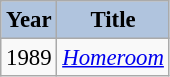<table class="wikitable" style="font-size:95%;">
<tr>
<th style="background:#B0C4DE;">Year</th>
<th style="background:#B0C4DE;">Title</th>
</tr>
<tr>
<td>1989</td>
<td><em><a href='#'>Homeroom</a></em></td>
</tr>
</table>
